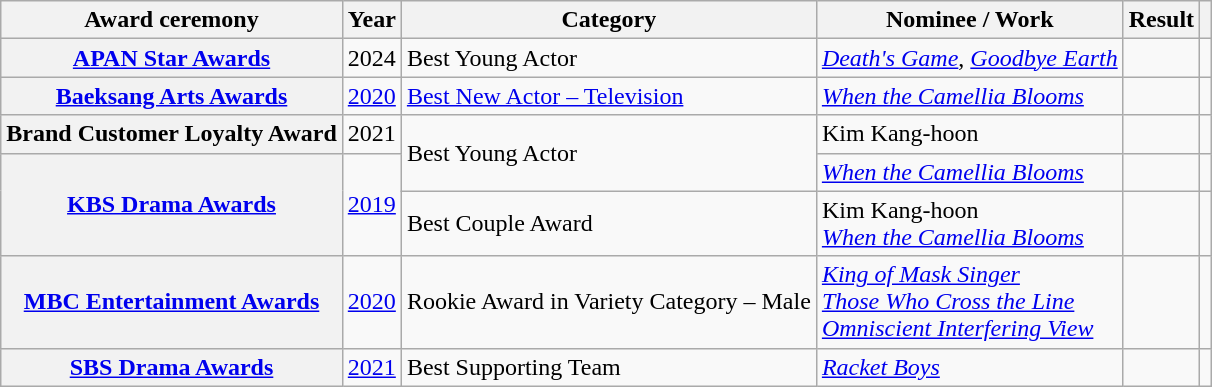<table class="wikitable plainrowheaders sortable">
<tr>
<th scope="col">Award ceremony</th>
<th scope="col">Year</th>
<th scope="col">Category</th>
<th scope="col">Nominee / Work</th>
<th scope="col">Result</th>
<th scope="col" class="unsortable"></th>
</tr>
<tr>
<th scope="row"><a href='#'>APAN Star Awards</a></th>
<td style="text-align:center">2024</td>
<td>Best Young Actor</td>
<td><em><a href='#'>Death's Game</a></em>, <em><a href='#'>Goodbye Earth</a></em></td>
<td></td>
<td style="text-align:center"></td>
</tr>
<tr>
<th scope="row"  rowspan="1"><a href='#'>Baeksang Arts Awards</a></th>
<td style="text-align:center" rowspan="1"><a href='#'>2020</a></td>
<td><a href='#'>Best New Actor – Television</a></td>
<td rowspan="1"><em><a href='#'>When the Camellia Blooms</a></em></td>
<td></td>
<td style="text-align:center"></td>
</tr>
<tr>
<th scope="row"  rowspan="1">Brand Customer Loyalty Award</th>
<td style="text-align:center" rowspan="1">2021</td>
<td rowspan="2">Best Young Actor</td>
<td>Kim Kang-hoon</td>
<td></td>
<td style="text-align:center"></td>
</tr>
<tr>
<th scope="row"  rowspan="2"><a href='#'>KBS Drama Awards</a></th>
<td style="text-align:center" rowspan="2"><a href='#'>2019</a></td>
<td><em><a href='#'>When the Camellia Blooms</a></em></td>
<td></td>
<td style="text-align:center"></td>
</tr>
<tr>
<td>Best Couple Award</td>
<td>Kim Kang-hoon  <br> <em><a href='#'>When the Camellia Blooms</a></em></td>
<td></td>
<td></td>
</tr>
<tr>
<th scope="row"  rowspan="1"><a href='#'>MBC Entertainment Awards</a></th>
<td style="text-align:center" rowspan="1"><a href='#'>2020</a></td>
<td>Rookie Award in Variety Category – Male</td>
<td><em> <a href='#'>King of Mask Singer</a></em> <br><em> <a href='#'>Those Who Cross the Line</a></em><br> <em><a href='#'>Omniscient Interfering View</a></em></td>
<td></td>
<td style="text-align:center"></td>
</tr>
<tr>
<th scope="row"  rowspan="1"><a href='#'>SBS Drama Awards</a></th>
<td style="text-align:center" rowspan="1"><a href='#'>2021</a></td>
<td>Best Supporting Team </td>
<td><em><a href='#'>Racket Boys</a></em></td>
<td></td>
<td style="text-align:center"></td>
</tr>
</table>
